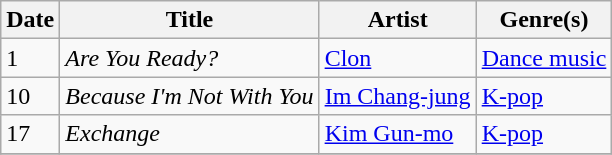<table class="wikitable" style="text-align: left;">
<tr>
<th>Date</th>
<th>Title</th>
<th>Artist</th>
<th>Genre(s)</th>
</tr>
<tr>
<td>1</td>
<td><em>Are You Ready?</em></td>
<td><a href='#'>Clon</a></td>
<td><a href='#'>Dance music</a></td>
</tr>
<tr>
<td>10</td>
<td><em>Because I'm Not With You</em></td>
<td><a href='#'>Im Chang-jung</a></td>
<td><a href='#'>K-pop</a></td>
</tr>
<tr>
<td>17</td>
<td><em>Exchange</em></td>
<td><a href='#'>Kim Gun-mo</a></td>
<td><a href='#'>K-pop</a></td>
</tr>
<tr>
</tr>
</table>
